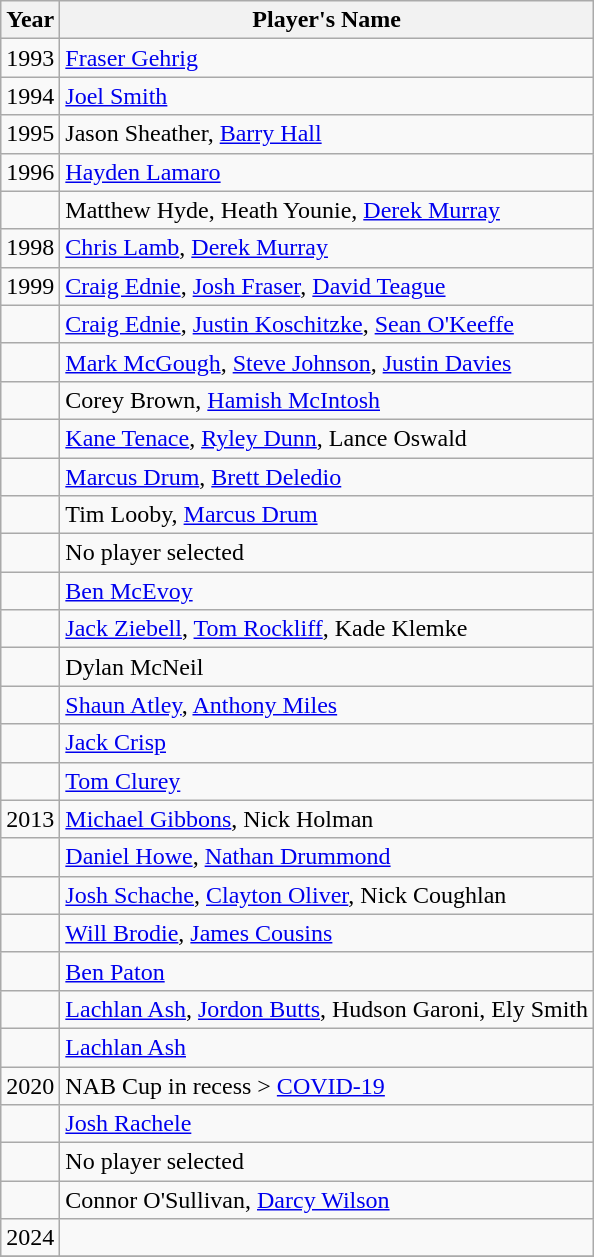<table class="wikitable collapsible collapsed">
<tr>
<th><strong>Year</strong></th>
<th><span><strong>Player's Name</strong></span></th>
</tr>
<tr>
<td>1993</td>
<td><a href='#'>Fraser Gehrig</a></td>
</tr>
<tr>
<td>1994</td>
<td><a href='#'>Joel Smith</a></td>
</tr>
<tr>
<td>1995</td>
<td>Jason Sheather, <a href='#'>Barry Hall</a></td>
</tr>
<tr>
<td>1996</td>
<td><a href='#'>Hayden Lamaro</a></td>
</tr>
<tr>
<td></td>
<td>Matthew Hyde, Heath Younie, <a href='#'>Derek Murray</a></td>
</tr>
<tr>
<td>1998</td>
<td><a href='#'>Chris Lamb</a>, <a href='#'>Derek Murray</a></td>
</tr>
<tr>
<td>1999</td>
<td><a href='#'>Craig Ednie</a>, <a href='#'>Josh Fraser</a>, <a href='#'>David Teague</a></td>
</tr>
<tr>
<td></td>
<td><a href='#'>Craig Ednie</a>, <a href='#'>Justin Koschitzke</a>, <a href='#'>Sean O'Keeffe</a></td>
</tr>
<tr>
<td></td>
<td><a href='#'>Mark McGough</a>, <a href='#'>Steve Johnson</a>, <a href='#'>Justin Davies</a></td>
</tr>
<tr>
<td></td>
<td>Corey Brown, <a href='#'>Hamish McIntosh</a></td>
</tr>
<tr>
<td></td>
<td><a href='#'>Kane Tenace</a>, <a href='#'>Ryley Dunn</a>, Lance Oswald</td>
</tr>
<tr>
<td></td>
<td><a href='#'>Marcus Drum</a>, <a href='#'>Brett Deledio</a></td>
</tr>
<tr>
<td></td>
<td>Tim Looby, <a href='#'>Marcus Drum</a></td>
</tr>
<tr>
<td></td>
<td>No player selected</td>
</tr>
<tr>
<td></td>
<td><a href='#'>Ben McEvoy</a></td>
</tr>
<tr>
<td></td>
<td><a href='#'>Jack Ziebell</a>, <a href='#'>Tom Rockliff</a>, Kade Klemke</td>
</tr>
<tr>
<td></td>
<td>Dylan McNeil</td>
</tr>
<tr>
<td></td>
<td><a href='#'>Shaun Atley</a>, <a href='#'>Anthony Miles</a></td>
</tr>
<tr>
<td></td>
<td><a href='#'>Jack Crisp</a></td>
</tr>
<tr>
<td></td>
<td><a href='#'>Tom Clurey</a></td>
</tr>
<tr>
<td>2013</td>
<td><a href='#'>Michael Gibbons</a>, Nick Holman</td>
</tr>
<tr>
<td></td>
<td><a href='#'>Daniel Howe</a>, <a href='#'>Nathan Drummond</a></td>
</tr>
<tr>
<td></td>
<td><a href='#'>Josh Schache</a>, <a href='#'>Clayton Oliver</a>, Nick Coughlan</td>
</tr>
<tr>
<td></td>
<td><a href='#'>Will Brodie</a>, <a href='#'>James Cousins</a></td>
</tr>
<tr>
<td></td>
<td><a href='#'>Ben Paton</a></td>
</tr>
<tr>
<td></td>
<td><a href='#'>Lachlan Ash</a>, <a href='#'>Jordon Butts</a>, Hudson Garoni, Ely Smith</td>
</tr>
<tr>
<td></td>
<td><a href='#'>Lachlan Ash</a></td>
</tr>
<tr>
<td>2020</td>
<td>NAB Cup in recess > <a href='#'>COVID-19</a></td>
</tr>
<tr>
<td></td>
<td><a href='#'>Josh Rachele</a></td>
</tr>
<tr>
<td></td>
<td>No player selected</td>
</tr>
<tr>
<td></td>
<td>Connor O'Sullivan, <a href='#'>Darcy Wilson</a></td>
</tr>
<tr>
<td>2024</td>
<td></td>
</tr>
<tr>
</tr>
</table>
